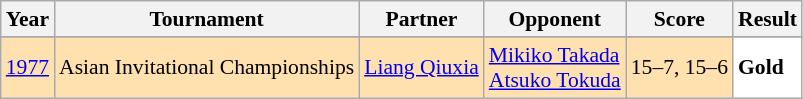<table class="sortable wikitable" style="font-size:90%;">
<tr>
<th>Year</th>
<th>Tournament</th>
<th>Partner</th>
<th>Opponent</th>
<th>Score</th>
<th>Result</th>
</tr>
<tr>
</tr>
<tr style="background:#FFE0AF">
<td align="center"><a href='#'>1977</a></td>
<td align="left">Asian Invitational Championships</td>
<td align="left"> <a href='#'>Liang Qiuxia</a></td>
<td align="left"> <a href='#'>Mikiko Takada</a> <br> <a href='#'>Atsuko Tokuda</a></td>
<td align="left">15–7, 15–6</td>
<td style="text-align:left; background:white"> <strong>Gold</strong></td>
</tr>
</table>
